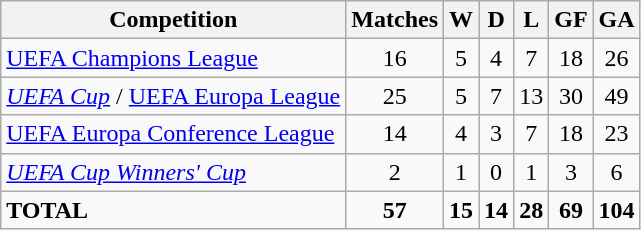<table class="wikitable" align="center">
<tr>
<th>Competition</th>
<th>Matches</th>
<th>W</th>
<th>D</th>
<th>L</th>
<th>GF</th>
<th>GA</th>
</tr>
<tr>
<td><a href='#'>UEFA Champions League</a></td>
<td style="text-align:center;">16</td>
<td style="text-align:center;">5</td>
<td style="text-align:center;">4</td>
<td style="text-align:center;">7</td>
<td style="text-align:center;">18</td>
<td style="text-align:center;">26</td>
</tr>
<tr>
<td><em><a href='#'>UEFA Cup</a></em> / <a href='#'>UEFA Europa League</a></td>
<td style="text-align:center;">25</td>
<td style="text-align:center;">5</td>
<td style="text-align:center;">7</td>
<td style="text-align:center;">13</td>
<td style="text-align:center;">30</td>
<td style="text-align:center;">49</td>
</tr>
<tr>
<td><a href='#'>UEFA Europa Conference League</a></td>
<td style="text-align:center;">14</td>
<td style="text-align:center;">4</td>
<td style="text-align:center;">3</td>
<td style="text-align:center;">7</td>
<td style="text-align:center;">18</td>
<td style="text-align:center;">23</td>
</tr>
<tr>
<td><em><a href='#'>UEFA Cup Winners' Cup</a></em></td>
<td style="text-align:center;">2</td>
<td style="text-align:center;">1</td>
<td style="text-align:center;">0</td>
<td style="text-align:center;">1</td>
<td style="text-align:center;">3</td>
<td style="text-align:center;">6</td>
</tr>
<tr>
<td><strong>TOTAL</strong></td>
<td style="text-align:center;"><strong>57</strong></td>
<td style="text-align:center;"><strong>15</strong></td>
<td style="text-align:center;"><strong>14</strong></td>
<td style="text-align:center;"><strong>28</strong></td>
<td style="text-align:center;"><strong>69</strong></td>
<td style="text-align:center;"><strong>104</strong></td>
</tr>
</table>
